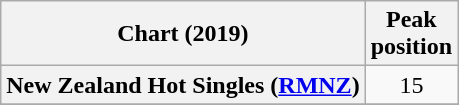<table class="wikitable sortable plainrowheaders" style="text-align:center">
<tr>
<th scope="col">Chart (2019)</th>
<th scope="col">Peak<br>position</th>
</tr>
<tr>
<th scope="row">New Zealand Hot Singles (<a href='#'>RMNZ</a>)</th>
<td>15</td>
</tr>
<tr>
</tr>
<tr>
</tr>
<tr>
</tr>
<tr>
</tr>
</table>
